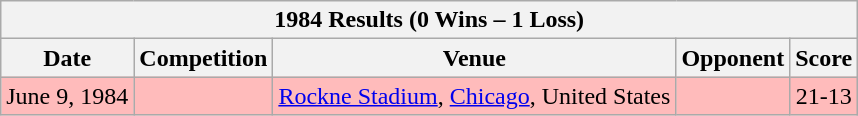<table class="wikitable sortable">
<tr>
<th colspan="5"><strong>1984 Results (0 Wins – 1 Loss)</strong></th>
</tr>
<tr>
<th>Date</th>
<th>Competition</th>
<th>Venue</th>
<th>Opponent</th>
<th>Score</th>
</tr>
<tr style="background:#fbb;">
<td align=center>June 9, 1984</td>
<td align=center></td>
<td align=center><a href='#'>Rockne Stadium</a>, <a href='#'>Chicago</a>, United States</td>
<td></td>
<td align=center>21-13</td>
</tr>
</table>
